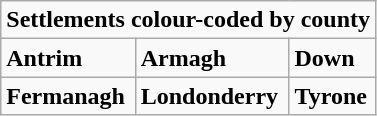<table class="wikitable">
<tr>
<td colspan="3"><strong>Settlements colour-coded by county</strong></td>
</tr>
<tr>
<td>  <strong>Antrim</strong></td>
<td>  <strong>Armagh</strong></td>
<td>  <strong>Down</strong></td>
</tr>
<tr>
<td><strong>  Fermanagh</strong></td>
<td>  <strong>Londonderry</strong></td>
<td>  <strong>Tyrone</strong></td>
</tr>
</table>
